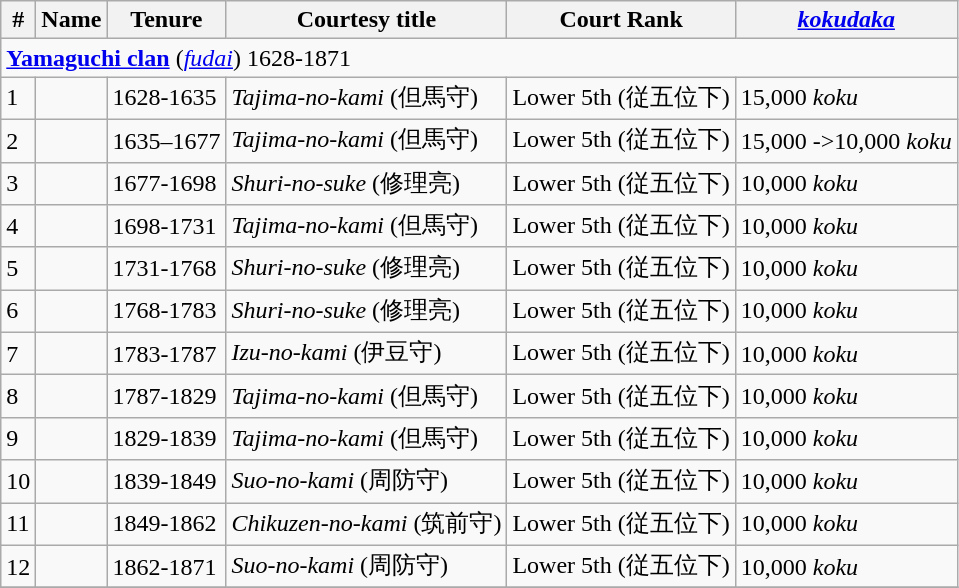<table class=wikitable>
<tr>
<th>#</th>
<th>Name</th>
<th>Tenure</th>
<th>Courtesy title</th>
<th>Court Rank</th>
<th><em><a href='#'>kokudaka</a></em></th>
</tr>
<tr>
<td colspan=6> <strong><a href='#'>Yamaguchi clan</a></strong> (<em><a href='#'>fudai</a></em>) 1628-1871</td>
</tr>
<tr>
<td>1</td>
<td></td>
<td>1628-1635</td>
<td><em>Tajima-no-kami</em> (但馬守)</td>
<td>Lower 5th  (従五位下)</td>
<td>15,000 <em>koku</em></td>
</tr>
<tr>
<td>2</td>
<td></td>
<td>1635–1677</td>
<td><em>Tajima-no-kami</em> (但馬守)</td>
<td>Lower 5th  (従五位下)</td>
<td>15,000 ->10,000 <em>koku</em></td>
</tr>
<tr>
<td>3</td>
<td></td>
<td>1677-1698</td>
<td><em>Shuri-no-suke</em> (修理亮)</td>
<td>Lower 5th  (従五位下)</td>
<td>10,000 <em>koku</em></td>
</tr>
<tr>
<td>4</td>
<td></td>
<td>1698-1731</td>
<td><em>Tajima-no-kami</em> (但馬守)</td>
<td>Lower 5th  (従五位下)</td>
<td>10,000 <em>koku</em></td>
</tr>
<tr>
<td>5</td>
<td></td>
<td>1731-1768</td>
<td><em>Shuri-no-suke</em> (修理亮)</td>
<td>Lower 5th  (従五位下)</td>
<td>10,000 <em>koku</em></td>
</tr>
<tr>
<td>6</td>
<td></td>
<td>1768-1783</td>
<td><em>Shuri-no-suke</em> (修理亮)</td>
<td>Lower 5th  (従五位下)</td>
<td>10,000 <em>koku</em></td>
</tr>
<tr>
<td>7</td>
<td></td>
<td>1783-1787</td>
<td><em>Izu-no-kami</em> (伊豆守)</td>
<td>Lower 5th  (従五位下)</td>
<td>10,000 <em>koku</em></td>
</tr>
<tr>
<td>8</td>
<td></td>
<td>1787-1829</td>
<td><em>Tajima-no-kami</em> (但馬守)</td>
<td>Lower 5th  (従五位下)</td>
<td>10,000 <em>koku</em></td>
</tr>
<tr>
<td>9</td>
<td></td>
<td>1829-1839</td>
<td><em>Tajima-no-kami</em> (但馬守)</td>
<td>Lower 5th  (従五位下)</td>
<td>10,000 <em>koku</em></td>
</tr>
<tr>
<td>10</td>
<td></td>
<td>1839-1849</td>
<td><em>Suo-no-kami</em> (周防守)</td>
<td>Lower 5th  (従五位下)</td>
<td>10,000 <em>koku</em></td>
</tr>
<tr>
<td>11</td>
<td></td>
<td>1849-1862</td>
<td><em>Chikuzen-no-kami</em> (筑前守)</td>
<td>Lower 5th  (従五位下)</td>
<td>10,000 <em>koku</em></td>
</tr>
<tr>
<td>12</td>
<td></td>
<td>1862-1871</td>
<td><em>Suo-no-kami</em> (周防守)</td>
<td>Lower 5th  (従五位下)</td>
<td>10,000 <em>koku</em></td>
</tr>
<tr>
</tr>
</table>
